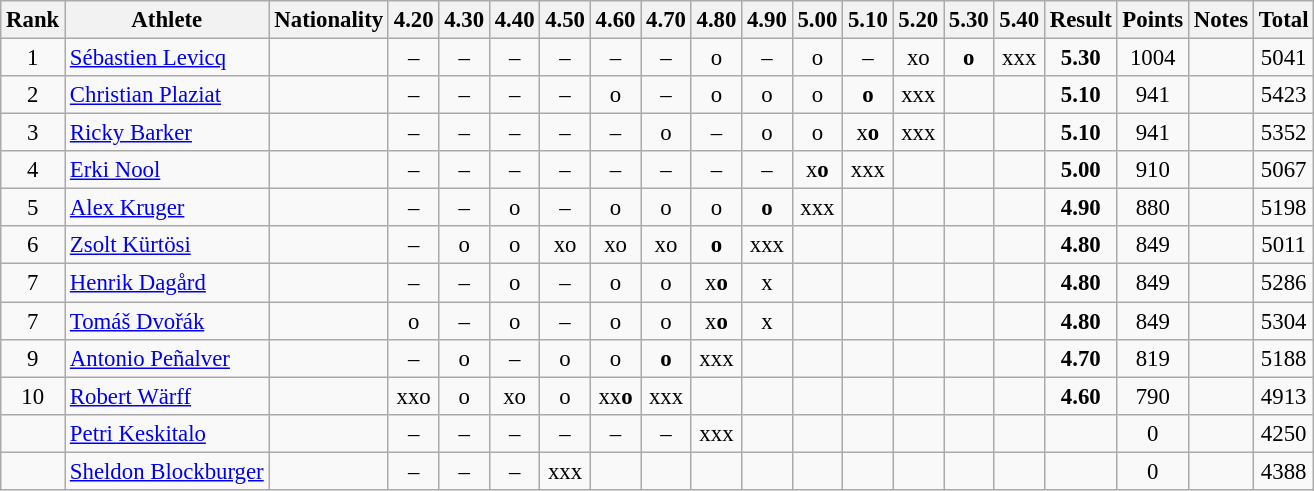<table class="wikitable sortable" style="text-align:center;font-size:95%">
<tr>
<th>Rank</th>
<th>Athlete</th>
<th>Nationality</th>
<th>4.20</th>
<th>4.30</th>
<th>4.40</th>
<th>4.50</th>
<th>4.60</th>
<th>4.70</th>
<th>4.80</th>
<th>4.90</th>
<th>5.00</th>
<th>5.10</th>
<th>5.20</th>
<th>5.30</th>
<th>5.40</th>
<th>Result</th>
<th>Points</th>
<th>Notes</th>
<th>Total</th>
</tr>
<tr>
<td>1</td>
<td align="left"><a href='#'>Sébastien Levicq</a></td>
<td align=left></td>
<td>–</td>
<td>–</td>
<td>–</td>
<td>–</td>
<td>–</td>
<td>–</td>
<td>o</td>
<td>–</td>
<td>o</td>
<td>–</td>
<td>xo</td>
<td><strong>o</strong></td>
<td>xxx</td>
<td><strong>5.30</strong></td>
<td>1004</td>
<td></td>
<td>5041</td>
</tr>
<tr>
<td>2</td>
<td align="left"><a href='#'>Christian Plaziat</a></td>
<td align=left></td>
<td>–</td>
<td>–</td>
<td>–</td>
<td>–</td>
<td>o</td>
<td>–</td>
<td>o</td>
<td>o</td>
<td>o</td>
<td><strong>o</strong></td>
<td>xxx</td>
<td></td>
<td></td>
<td><strong>5.10</strong></td>
<td>941</td>
<td></td>
<td>5423</td>
</tr>
<tr>
<td>3</td>
<td align="left"><a href='#'>Ricky Barker</a></td>
<td align=left></td>
<td>–</td>
<td>–</td>
<td>–</td>
<td>–</td>
<td>–</td>
<td>o</td>
<td>–</td>
<td>o</td>
<td>o</td>
<td>x<strong>o</strong></td>
<td>xxx</td>
<td></td>
<td></td>
<td><strong>5.10</strong></td>
<td>941</td>
<td></td>
<td>5352</td>
</tr>
<tr>
<td>4</td>
<td align="left"><a href='#'>Erki Nool</a></td>
<td align=left></td>
<td>–</td>
<td>–</td>
<td>–</td>
<td>–</td>
<td>–</td>
<td>–</td>
<td>–</td>
<td>–</td>
<td>x<strong>o</strong></td>
<td>xxx</td>
<td></td>
<td></td>
<td></td>
<td><strong>5.00</strong></td>
<td>910</td>
<td></td>
<td>5067</td>
</tr>
<tr>
<td>5</td>
<td align="left"><a href='#'>Alex Kruger</a></td>
<td align=left></td>
<td>–</td>
<td>–</td>
<td>o</td>
<td>–</td>
<td>o</td>
<td>o</td>
<td>o</td>
<td><strong>o</strong></td>
<td>xxx</td>
<td></td>
<td></td>
<td></td>
<td></td>
<td><strong>4.90</strong></td>
<td>880</td>
<td></td>
<td>5198</td>
</tr>
<tr>
<td>6</td>
<td align="left"><a href='#'>Zsolt Kürtösi</a></td>
<td align=left></td>
<td>–</td>
<td>o</td>
<td>o</td>
<td>xo</td>
<td>xo</td>
<td>xo</td>
<td><strong>o</strong></td>
<td>xxx</td>
<td></td>
<td></td>
<td></td>
<td></td>
<td></td>
<td><strong>4.80</strong></td>
<td>849</td>
<td></td>
<td>5011</td>
</tr>
<tr>
<td>7</td>
<td align="left"><a href='#'>Henrik Dagård</a></td>
<td align=left></td>
<td>–</td>
<td>–</td>
<td>o</td>
<td>–</td>
<td>o</td>
<td>o</td>
<td>x<strong>o</strong></td>
<td>x</td>
<td></td>
<td></td>
<td></td>
<td></td>
<td></td>
<td><strong>4.80</strong></td>
<td>849</td>
<td></td>
<td>5286</td>
</tr>
<tr>
<td>7</td>
<td align="left"><a href='#'>Tomáš Dvořák</a></td>
<td align=left></td>
<td>o</td>
<td>–</td>
<td>o</td>
<td>–</td>
<td>o</td>
<td>o</td>
<td>x<strong>o</strong></td>
<td>x</td>
<td></td>
<td></td>
<td></td>
<td></td>
<td></td>
<td><strong>4.80</strong></td>
<td>849</td>
<td></td>
<td>5304</td>
</tr>
<tr>
<td>9</td>
<td align="left"><a href='#'>Antonio Peñalver</a></td>
<td align=left></td>
<td>–</td>
<td>o</td>
<td>–</td>
<td>o</td>
<td>o</td>
<td><strong>o</strong></td>
<td>xxx</td>
<td></td>
<td></td>
<td></td>
<td></td>
<td></td>
<td></td>
<td><strong>4.70</strong></td>
<td>819</td>
<td></td>
<td>5188</td>
</tr>
<tr>
<td>10</td>
<td align="left"><a href='#'>Robert Wärff</a></td>
<td align=left></td>
<td>xxo</td>
<td>o</td>
<td>xo</td>
<td>o</td>
<td>xx<strong>o</strong></td>
<td>xxx</td>
<td></td>
<td></td>
<td></td>
<td></td>
<td></td>
<td></td>
<td></td>
<td><strong>4.60</strong></td>
<td>790</td>
<td></td>
<td>4913</td>
</tr>
<tr>
<td></td>
<td align="left"><a href='#'>Petri Keskitalo</a></td>
<td align=left></td>
<td>–</td>
<td>–</td>
<td>–</td>
<td>–</td>
<td>–</td>
<td>–</td>
<td>xxx</td>
<td></td>
<td></td>
<td></td>
<td></td>
<td></td>
<td></td>
<td><strong></strong></td>
<td>0</td>
<td></td>
<td>4250</td>
</tr>
<tr>
<td></td>
<td align="left"><a href='#'>Sheldon Blockburger</a></td>
<td align=left></td>
<td>–</td>
<td>–</td>
<td>–</td>
<td>xxx</td>
<td></td>
<td></td>
<td></td>
<td></td>
<td></td>
<td></td>
<td></td>
<td></td>
<td></td>
<td><strong></strong></td>
<td>0</td>
<td></td>
<td>4388</td>
</tr>
</table>
